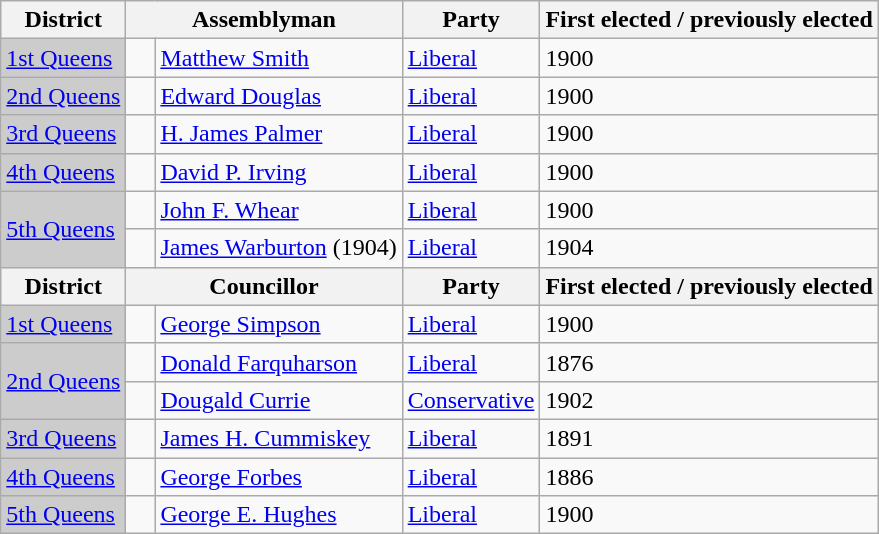<table class="wikitable sortable">
<tr>
<th>District</th>
<th colspan="2">Assemblyman</th>
<th>Party</th>
<th>First elected / previously elected</th>
</tr>
<tr>
<td bgcolor="CCCCCC"><a href='#'>1st Queens</a></td>
<td>   </td>
<td><a href='#'>Matthew Smith</a></td>
<td><a href='#'>Liberal</a></td>
<td>1900</td>
</tr>
<tr>
<td bgcolor="CCCCCC"><a href='#'>2nd Queens</a></td>
<td>   </td>
<td><a href='#'>Edward Douglas</a></td>
<td><a href='#'>Liberal</a></td>
<td>1900</td>
</tr>
<tr>
<td bgcolor="CCCCCC"><a href='#'>3rd Queens</a></td>
<td>   </td>
<td><a href='#'>H. James Palmer</a></td>
<td><a href='#'>Liberal</a></td>
<td>1900</td>
</tr>
<tr>
<td bgcolor="CCCCCC"><a href='#'>4th Queens</a></td>
<td>   </td>
<td><a href='#'>David P. Irving</a></td>
<td><a href='#'>Liberal</a></td>
<td>1900</td>
</tr>
<tr>
<td rowspan=2 bgcolor="CCCCCC"><a href='#'>5th Queens</a></td>
<td>   </td>
<td><a href='#'>John F. Whear</a></td>
<td><a href='#'>Liberal</a></td>
<td>1900</td>
</tr>
<tr>
<td> </td>
<td><a href='#'>James Warburton</a> (1904)</td>
<td><a href='#'>Liberal</a></td>
<td>1904</td>
</tr>
<tr>
<th>District</th>
<th colspan="2">Councillor</th>
<th>Party</th>
<th>First elected / previously elected</th>
</tr>
<tr>
<td bgcolor="CCCCCC"><a href='#'>1st Queens</a></td>
<td>   </td>
<td><a href='#'>George Simpson</a></td>
<td><a href='#'>Liberal</a></td>
<td>1900</td>
</tr>
<tr>
<td rowspan=2 bgcolor="CCCCCC"><a href='#'>2nd Queens</a></td>
<td>   </td>
<td><a href='#'>Donald Farquharson</a></td>
<td><a href='#'>Liberal</a></td>
<td>1876</td>
</tr>
<tr>
<td> </td>
<td><a href='#'>Dougald Currie</a></td>
<td><a href='#'>Conservative</a></td>
<td>1902</td>
</tr>
<tr>
<td bgcolor="CCCCCC"><a href='#'>3rd Queens</a></td>
<td>   </td>
<td><a href='#'>James H. Cummiskey</a></td>
<td><a href='#'>Liberal</a></td>
<td>1891</td>
</tr>
<tr>
<td bgcolor="CCCCCC"><a href='#'>4th Queens</a></td>
<td>   </td>
<td><a href='#'>George Forbes</a></td>
<td><a href='#'>Liberal</a></td>
<td>1886</td>
</tr>
<tr>
<td bgcolor="CCCCCC"><a href='#'>5th Queens</a></td>
<td>   </td>
<td><a href='#'>George E. Hughes</a></td>
<td><a href='#'>Liberal</a></td>
<td>1900</td>
</tr>
</table>
